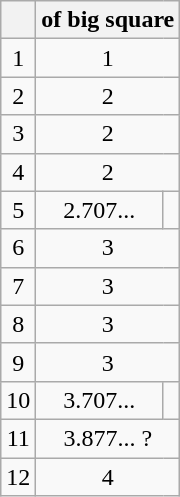<table class="wikitable" style="text-align:center">
<tr>
<th></th>
<th colspan="2"> of big square</th>
</tr>
<tr>
<td>1</td>
<td colspan="2">1</td>
</tr>
<tr>
<td>2</td>
<td colspan="2">2</td>
</tr>
<tr>
<td>3</td>
<td colspan="2">2</td>
</tr>
<tr>
<td>4</td>
<td colspan="2">2</td>
</tr>
<tr>
<td>5</td>
<td>2.707...</td>
<td></td>
</tr>
<tr>
<td>6</td>
<td colspan="2">3</td>
</tr>
<tr>
<td>7</td>
<td colspan="2">3</td>
</tr>
<tr>
<td>8</td>
<td colspan="2">3</td>
</tr>
<tr>
<td>9</td>
<td colspan="2">3</td>
</tr>
<tr>
<td>10</td>
<td>3.707...</td>
<td></td>
</tr>
<tr>
<td>11</td>
<td colspan="2">3.877... ?</td>
</tr>
<tr>
<td>12</td>
<td colspan="2">4</td>
</tr>
</table>
